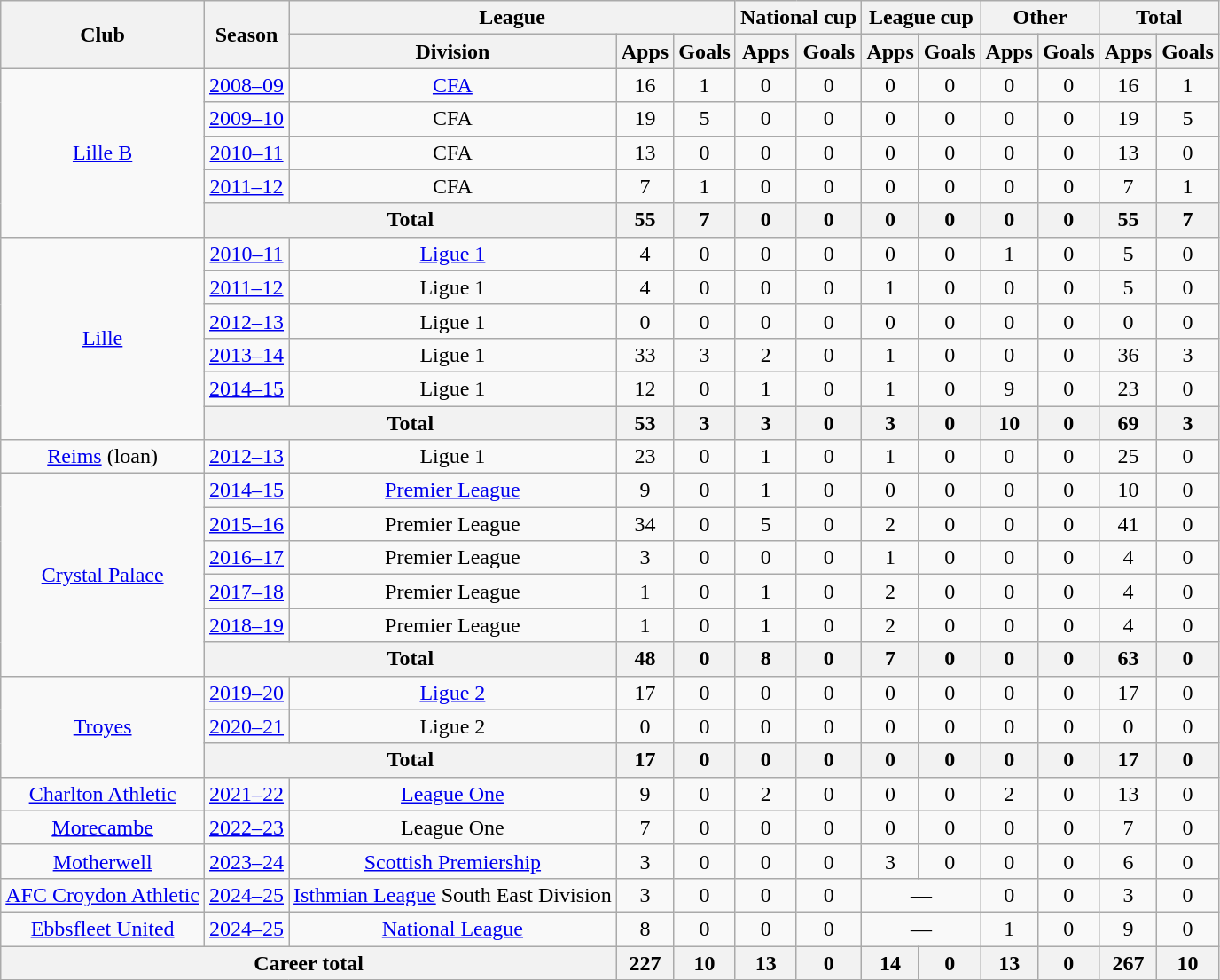<table class="wikitable" style="text-align:center">
<tr>
<th rowspan="2">Club</th>
<th rowspan="2">Season</th>
<th colspan="3">League</th>
<th colspan="2">National cup</th>
<th colspan="2">League cup</th>
<th colspan="2">Other</th>
<th colspan="2">Total</th>
</tr>
<tr>
<th>Division</th>
<th>Apps</th>
<th>Goals</th>
<th>Apps</th>
<th>Goals</th>
<th>Apps</th>
<th>Goals</th>
<th>Apps</th>
<th>Goals</th>
<th>Apps</th>
<th>Goals</th>
</tr>
<tr>
<td rowspan="5"><a href='#'>Lille B</a></td>
<td><a href='#'>2008–09</a></td>
<td><a href='#'>CFA</a></td>
<td>16</td>
<td>1</td>
<td>0</td>
<td>0</td>
<td>0</td>
<td>0</td>
<td>0</td>
<td>0</td>
<td>16</td>
<td>1</td>
</tr>
<tr>
<td><a href='#'>2009–10</a></td>
<td>CFA</td>
<td>19</td>
<td>5</td>
<td>0</td>
<td>0</td>
<td>0</td>
<td>0</td>
<td>0</td>
<td>0</td>
<td>19</td>
<td>5</td>
</tr>
<tr>
<td><a href='#'>2010–11</a></td>
<td>CFA</td>
<td>13</td>
<td>0</td>
<td>0</td>
<td>0</td>
<td>0</td>
<td>0</td>
<td>0</td>
<td>0</td>
<td>13</td>
<td>0</td>
</tr>
<tr>
<td><a href='#'>2011–12</a></td>
<td>CFA</td>
<td>7</td>
<td>1</td>
<td>0</td>
<td>0</td>
<td>0</td>
<td>0</td>
<td>0</td>
<td>0</td>
<td>7</td>
<td>1</td>
</tr>
<tr>
<th colspan="2">Total</th>
<th>55</th>
<th>7</th>
<th>0</th>
<th>0</th>
<th>0</th>
<th>0</th>
<th>0</th>
<th>0</th>
<th>55</th>
<th>7</th>
</tr>
<tr>
<td rowspan=6><a href='#'>Lille</a></td>
<td><a href='#'>2010–11</a></td>
<td><a href='#'>Ligue 1</a></td>
<td>4</td>
<td>0</td>
<td>0</td>
<td>0</td>
<td>0</td>
<td>0</td>
<td>1</td>
<td>0</td>
<td>5</td>
<td>0</td>
</tr>
<tr>
<td><a href='#'>2011–12</a></td>
<td>Ligue 1</td>
<td>4</td>
<td>0</td>
<td>0</td>
<td>0</td>
<td>1</td>
<td>0</td>
<td>0</td>
<td>0</td>
<td>5</td>
<td>0</td>
</tr>
<tr>
<td><a href='#'>2012–13</a></td>
<td>Ligue 1</td>
<td>0</td>
<td>0</td>
<td>0</td>
<td>0</td>
<td>0</td>
<td>0</td>
<td>0</td>
<td>0</td>
<td>0</td>
<td>0</td>
</tr>
<tr>
<td><a href='#'>2013–14</a></td>
<td>Ligue 1</td>
<td>33</td>
<td>3</td>
<td>2</td>
<td>0</td>
<td>1</td>
<td>0</td>
<td>0</td>
<td>0</td>
<td>36</td>
<td>3</td>
</tr>
<tr>
<td><a href='#'>2014–15</a></td>
<td>Ligue 1</td>
<td>12</td>
<td>0</td>
<td>1</td>
<td>0</td>
<td>1</td>
<td>0</td>
<td>9</td>
<td>0</td>
<td>23</td>
<td>0</td>
</tr>
<tr>
<th colspan="2">Total</th>
<th>53</th>
<th>3</th>
<th>3</th>
<th>0</th>
<th>3</th>
<th>0</th>
<th>10</th>
<th>0</th>
<th>69</th>
<th>3</th>
</tr>
<tr>
<td><a href='#'>Reims</a> (loan)</td>
<td><a href='#'>2012–13</a></td>
<td>Ligue 1</td>
<td>23</td>
<td>0</td>
<td>1</td>
<td>0</td>
<td>1</td>
<td>0</td>
<td>0</td>
<td>0</td>
<td>25</td>
<td>0</td>
</tr>
<tr>
<td rowspan="6"><a href='#'>Crystal Palace</a></td>
<td><a href='#'>2014–15</a></td>
<td><a href='#'>Premier League</a></td>
<td>9</td>
<td>0</td>
<td>1</td>
<td>0</td>
<td>0</td>
<td>0</td>
<td>0</td>
<td>0</td>
<td>10</td>
<td>0</td>
</tr>
<tr>
<td><a href='#'>2015–16</a></td>
<td>Premier League</td>
<td>34</td>
<td>0</td>
<td>5</td>
<td>0</td>
<td>2</td>
<td>0</td>
<td>0</td>
<td>0</td>
<td>41</td>
<td>0</td>
</tr>
<tr>
<td><a href='#'>2016–17</a></td>
<td>Premier League</td>
<td>3</td>
<td>0</td>
<td>0</td>
<td>0</td>
<td>1</td>
<td>0</td>
<td>0</td>
<td>0</td>
<td>4</td>
<td>0</td>
</tr>
<tr>
<td><a href='#'>2017–18</a></td>
<td>Premier League</td>
<td>1</td>
<td>0</td>
<td>1</td>
<td>0</td>
<td>2</td>
<td>0</td>
<td>0</td>
<td>0</td>
<td>4</td>
<td>0</td>
</tr>
<tr>
<td><a href='#'>2018–19</a></td>
<td>Premier League</td>
<td>1</td>
<td>0</td>
<td>1</td>
<td>0</td>
<td>2</td>
<td>0</td>
<td>0</td>
<td>0</td>
<td>4</td>
<td>0</td>
</tr>
<tr>
<th colspan="2">Total</th>
<th>48</th>
<th>0</th>
<th>8</th>
<th>0</th>
<th>7</th>
<th>0</th>
<th>0</th>
<th>0</th>
<th>63</th>
<th>0</th>
</tr>
<tr>
<td rowspan="3"><a href='#'>Troyes</a></td>
<td><a href='#'>2019–20</a></td>
<td><a href='#'>Ligue 2</a></td>
<td>17</td>
<td>0</td>
<td>0</td>
<td>0</td>
<td>0</td>
<td>0</td>
<td>0</td>
<td>0</td>
<td>17</td>
<td>0</td>
</tr>
<tr>
<td><a href='#'>2020–21</a></td>
<td>Ligue 2</td>
<td>0</td>
<td>0</td>
<td>0</td>
<td>0</td>
<td>0</td>
<td>0</td>
<td>0</td>
<td>0</td>
<td>0</td>
<td>0</td>
</tr>
<tr>
<th colspan="2">Total</th>
<th>17</th>
<th>0</th>
<th>0</th>
<th>0</th>
<th>0</th>
<th>0</th>
<th>0</th>
<th>0</th>
<th>17</th>
<th>0</th>
</tr>
<tr>
<td><a href='#'>Charlton Athletic</a></td>
<td><a href='#'>2021–22</a></td>
<td><a href='#'>League One</a></td>
<td>9</td>
<td>0</td>
<td>2</td>
<td>0</td>
<td>0</td>
<td>0</td>
<td>2</td>
<td>0</td>
<td>13</td>
<td>0</td>
</tr>
<tr>
<td><a href='#'>Morecambe</a></td>
<td><a href='#'>2022–23</a></td>
<td>League One</td>
<td>7</td>
<td>0</td>
<td>0</td>
<td>0</td>
<td>0</td>
<td>0</td>
<td>0</td>
<td>0</td>
<td>7</td>
<td>0</td>
</tr>
<tr>
<td><a href='#'>Motherwell</a></td>
<td><a href='#'>2023–24</a></td>
<td><a href='#'>Scottish Premiership</a></td>
<td>3</td>
<td>0</td>
<td>0</td>
<td>0</td>
<td>3</td>
<td>0</td>
<td>0</td>
<td>0</td>
<td>6</td>
<td>0</td>
</tr>
<tr>
<td><a href='#'>AFC Croydon Athletic</a></td>
<td><a href='#'>2024–25</a></td>
<td><a href='#'>Isthmian League</a> South East Division</td>
<td>3</td>
<td>0</td>
<td>0</td>
<td>0</td>
<td colspan="2">—</td>
<td>0</td>
<td>0</td>
<td>3</td>
<td>0</td>
</tr>
<tr>
<td><a href='#'>Ebbsfleet United</a></td>
<td><a href='#'>2024–25</a></td>
<td><a href='#'>National League</a></td>
<td>8</td>
<td>0</td>
<td>0</td>
<td>0</td>
<td colspan="2">—</td>
<td>1</td>
<td>0</td>
<td>9</td>
<td>0</td>
</tr>
<tr>
<th colspan="3">Career total</th>
<th>227</th>
<th>10</th>
<th>13</th>
<th>0</th>
<th>14</th>
<th>0</th>
<th>13</th>
<th>0</th>
<th>267</th>
<th>10</th>
</tr>
</table>
